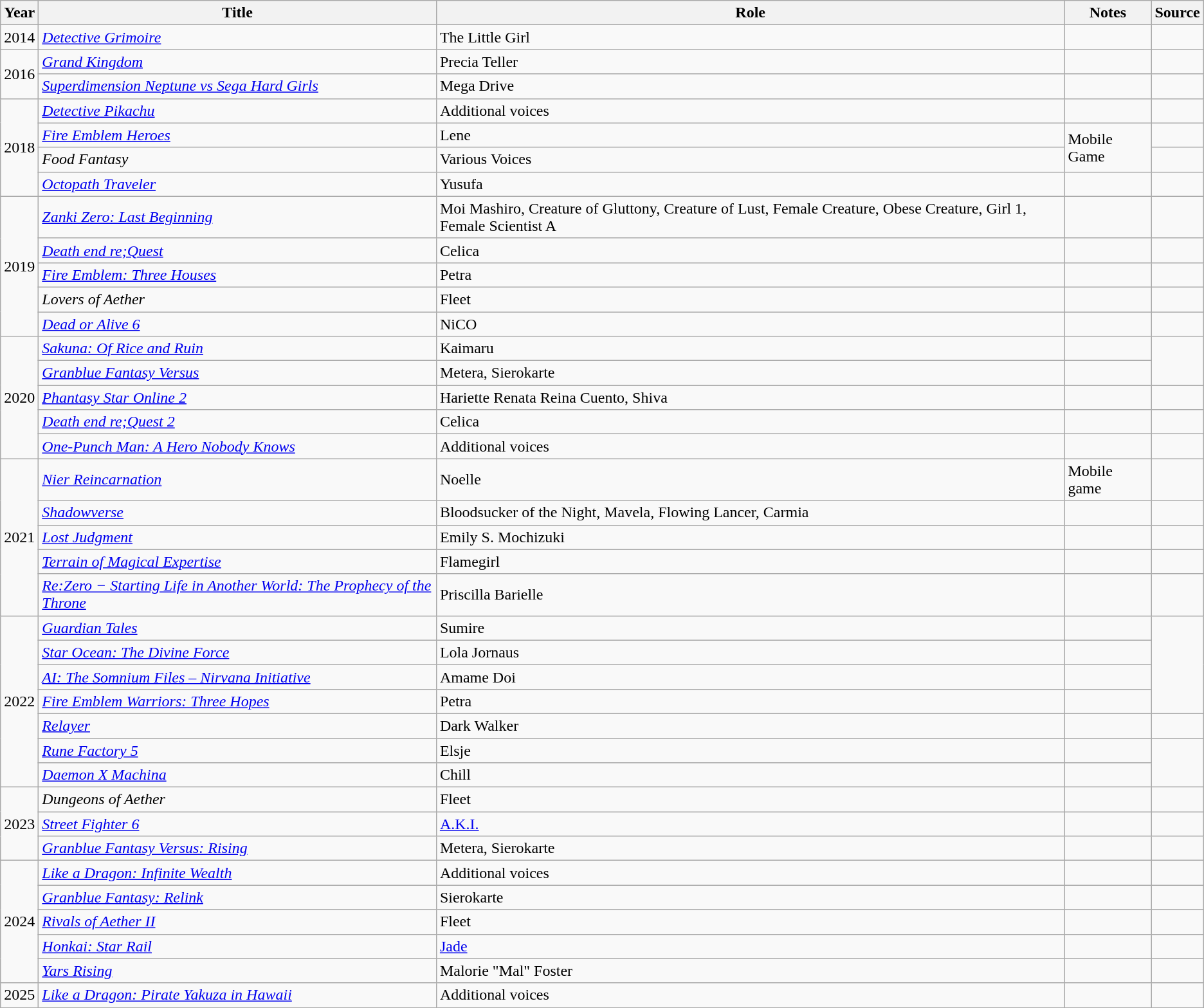<table class="wikitable sortable">
<tr>
<th>Year</th>
<th>Title</th>
<th>Role</th>
<th>Notes</th>
<th>Source</th>
</tr>
<tr>
<td>2014</td>
<td><em><a href='#'>Detective Grimoire</a></em></td>
<td>The Little Girl</td>
<td></td>
<td></td>
</tr>
<tr>
<td rowspan="2">2016</td>
<td><em><a href='#'>Grand Kingdom</a></em></td>
<td>Precia Teller</td>
<td></td>
<td></td>
</tr>
<tr>
<td><em><a href='#'>Superdimension Neptune vs Sega Hard Girls</a></em></td>
<td>Mega Drive</td>
<td></td>
<td></td>
</tr>
<tr>
<td rowspan="4">2018</td>
<td><em><a href='#'>Detective Pikachu</a></em></td>
<td>Additional voices</td>
<td></td>
<td></td>
</tr>
<tr>
<td><em><a href='#'>Fire Emblem Heroes</a></em></td>
<td>Lene</td>
<td rowspan="2">Mobile Game</td>
<td></td>
</tr>
<tr>
<td><em>Food Fantasy</em></td>
<td>Various Voices</td>
<td></td>
</tr>
<tr>
<td><em><a href='#'>Octopath Traveler</a></em></td>
<td>Yusufa</td>
<td></td>
<td></td>
</tr>
<tr>
<td rowspan="5">2019</td>
<td><em><a href='#'>Zanki Zero: Last Beginning</a></em></td>
<td>Moi Mashiro, Creature of Gluttony, Creature of Lust, Female Creature, Obese Creature, Girl 1, Female Scientist A</td>
<td></td>
<td></td>
</tr>
<tr>
<td><em><a href='#'>Death end re;Quest</a></em></td>
<td>Celica</td>
<td></td>
<td></td>
</tr>
<tr>
<td><em><a href='#'>Fire Emblem: Three Houses</a></em></td>
<td>Petra</td>
<td></td>
<td></td>
</tr>
<tr>
<td><em>Lovers of Aether</em></td>
<td>Fleet</td>
<td></td>
<td></td>
</tr>
<tr>
<td><em><a href='#'>Dead or Alive 6</a></em></td>
<td>NiCO</td>
<td></td>
<td></td>
</tr>
<tr>
<td rowspan="5">2020</td>
<td><em><a href='#'>Sakuna: Of Rice and Ruin</a></em></td>
<td>Kaimaru</td>
<td></td>
<td rowspan="2"></td>
</tr>
<tr>
<td><em><a href='#'>Granblue Fantasy Versus</a></em></td>
<td>Metera, Sierokarte</td>
<td></td>
</tr>
<tr>
<td><em><a href='#'>Phantasy Star Online 2</a></em></td>
<td>Hariette Renata Reina Cuento, Shiva</td>
<td></td>
<td></td>
</tr>
<tr>
<td><em><a href='#'>Death end re;Quest 2</a></em></td>
<td>Celica</td>
<td></td>
<td></td>
</tr>
<tr>
<td><em><a href='#'>One-Punch Man: A Hero Nobody Knows</a></em></td>
<td>Additional voices</td>
<td></td>
<td></td>
</tr>
<tr>
<td rowspan="5">2021</td>
<td><em><a href='#'>Nier Reincarnation</a></em></td>
<td>Noelle</td>
<td>Mobile game</td>
<td></td>
</tr>
<tr>
<td><em><a href='#'>Shadowverse</a></em></td>
<td>Bloodsucker of the Night, Mavela, Flowing Lancer, Carmia</td>
<td></td>
<td></td>
</tr>
<tr>
<td><em><a href='#'>Lost Judgment</a></em></td>
<td>Emily S. Mochizuki</td>
<td></td>
<td></td>
</tr>
<tr>
<td><em><a href='#'>Terrain of Magical Expertise</a></em></td>
<td>Flamegirl</td>
<td></td>
<td></td>
</tr>
<tr>
<td><em><a href='#'>Re:Zero − Starting Life in Another World: The Prophecy of the Throne</a></em></td>
<td>Priscilla Barielle</td>
<td></td>
<td></td>
</tr>
<tr>
<td rowspan="7">2022</td>
<td><em><a href='#'>Guardian Tales</a></em></td>
<td>Sumire</td>
<td></td>
<td rowspan="4"></td>
</tr>
<tr>
<td><em><a href='#'>Star Ocean: The Divine Force</a></em></td>
<td>Lola Jornaus</td>
<td></td>
</tr>
<tr>
<td><em><a href='#'>AI: The Somnium Files – Nirvana Initiative</a></em></td>
<td>Amame Doi</td>
<td></td>
</tr>
<tr>
<td><em><a href='#'>Fire Emblem Warriors: Three Hopes</a></em></td>
<td>Petra</td>
<td></td>
</tr>
<tr>
<td><em><a href='#'>Relayer</a></em></td>
<td>Dark Walker</td>
<td></td>
<td></td>
</tr>
<tr>
<td><em><a href='#'>Rune Factory 5</a></em></td>
<td>Elsje</td>
<td></td>
<td rowspan="2"></td>
</tr>
<tr>
<td><em><a href='#'>Daemon X Machina</a></em></td>
<td>Chill</td>
<td></td>
</tr>
<tr>
<td rowspan="3">2023</td>
<td><em>Dungeons of Aether</em></td>
<td>Fleet</td>
<td></td>
<td></td>
</tr>
<tr>
<td><em><a href='#'>Street Fighter 6</a></em></td>
<td><a href='#'>A.K.I.</a></td>
<td></td>
<td></td>
</tr>
<tr>
<td><em><a href='#'>Granblue Fantasy Versus: Rising</a></em></td>
<td>Metera, Sierokarte</td>
<td></td>
<td></td>
</tr>
<tr>
<td rowspan="5">2024</td>
<td><em><a href='#'>Like a Dragon: Infinite Wealth</a></em></td>
<td>Additional voices</td>
<td></td>
<td></td>
</tr>
<tr>
<td><em><a href='#'>Granblue Fantasy: Relink</a></em></td>
<td>Sierokarte</td>
<td></td>
<td></td>
</tr>
<tr>
<td><em><a href='#'>Rivals of Aether II</a></em></td>
<td>Fleet</td>
<td></td>
<td></td>
</tr>
<tr>
<td><em><a href='#'>Honkai: Star Rail</a></em></td>
<td><a href='#'>Jade</a></td>
<td></td>
<td></td>
</tr>
<tr>
<td><em><a href='#'>Yars Rising</a></em></td>
<td>Malorie "Mal" Foster</td>
<td></td>
<td></td>
</tr>
<tr>
<td rowspan="1">2025</td>
<td><em><a href='#'>Like a Dragon: Pirate Yakuza in Hawaii</a></em></td>
<td>Additional voices</td>
<td></td>
<td></td>
</tr>
</table>
